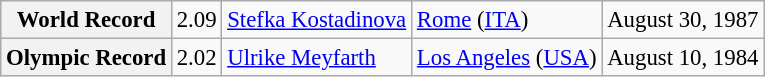<table class="wikitable" style="font-size:95%;">
<tr>
<th>World Record</th>
<td>2.09</td>
<td> <a href='#'>Stefka Kostadinova</a></td>
<td><a href='#'>Rome</a> (<a href='#'>ITA</a>)</td>
<td>August 30, 1987</td>
</tr>
<tr>
<th>Olympic Record</th>
<td>2.02</td>
<td> <a href='#'>Ulrike Meyfarth</a></td>
<td><a href='#'>Los Angeles</a> (<a href='#'>USA</a>)</td>
<td>August 10, 1984</td>
</tr>
</table>
